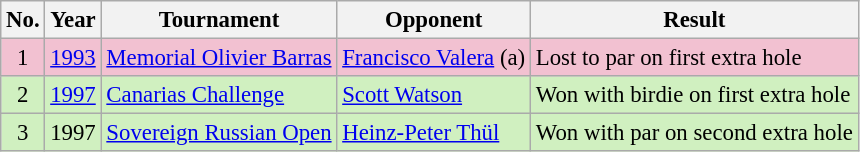<table class="wikitable" style="font-size:95%;">
<tr>
<th>No.</th>
<th>Year</th>
<th>Tournament</th>
<th>Opponent</th>
<th>Result</th>
</tr>
<tr style="background:#F2C1D1;">
<td align=center>1</td>
<td><a href='#'>1993</a></td>
<td><a href='#'>Memorial Olivier Barras</a></td>
<td> <a href='#'>Francisco Valera</a> (a)</td>
<td>Lost to par on first extra hole</td>
</tr>
<tr style="background:#D0F0C0;">
<td align=center>2</td>
<td><a href='#'>1997</a></td>
<td><a href='#'>Canarias Challenge</a></td>
<td> <a href='#'>Scott Watson</a></td>
<td>Won with birdie on first extra hole</td>
</tr>
<tr style="background:#D0F0C0;">
<td align=center>3</td>
<td>1997</td>
<td><a href='#'>Sovereign Russian Open</a></td>
<td> <a href='#'>Heinz-Peter Thül</a></td>
<td>Won with par on second extra hole</td>
</tr>
</table>
